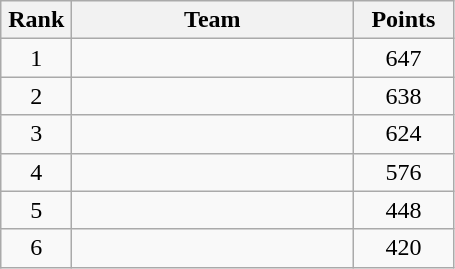<table class="wikitable" style="text-align:center;">
<tr>
<th width=40>Rank</th>
<th width=180>Team</th>
<th width=60>Points</th>
</tr>
<tr>
<td>1</td>
<td align=left></td>
<td>647</td>
</tr>
<tr>
<td>2</td>
<td align=left></td>
<td>638</td>
</tr>
<tr>
<td>3</td>
<td align=left></td>
<td>624</td>
</tr>
<tr>
<td>4</td>
<td align=left></td>
<td>576</td>
</tr>
<tr>
<td>5</td>
<td align=left></td>
<td>448</td>
</tr>
<tr>
<td>6</td>
<td align=left></td>
<td>420</td>
</tr>
</table>
